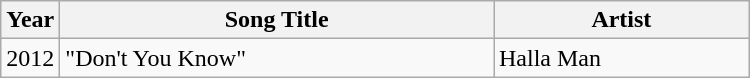<table class="wikitable" style="width:500px">
<tr>
<th width=10>Year</th>
<th>Song Title</th>
<th>Artist</th>
</tr>
<tr>
<td>2012</td>
<td>"Don't You Know"</td>
<td>Halla Man</td>
</tr>
</table>
